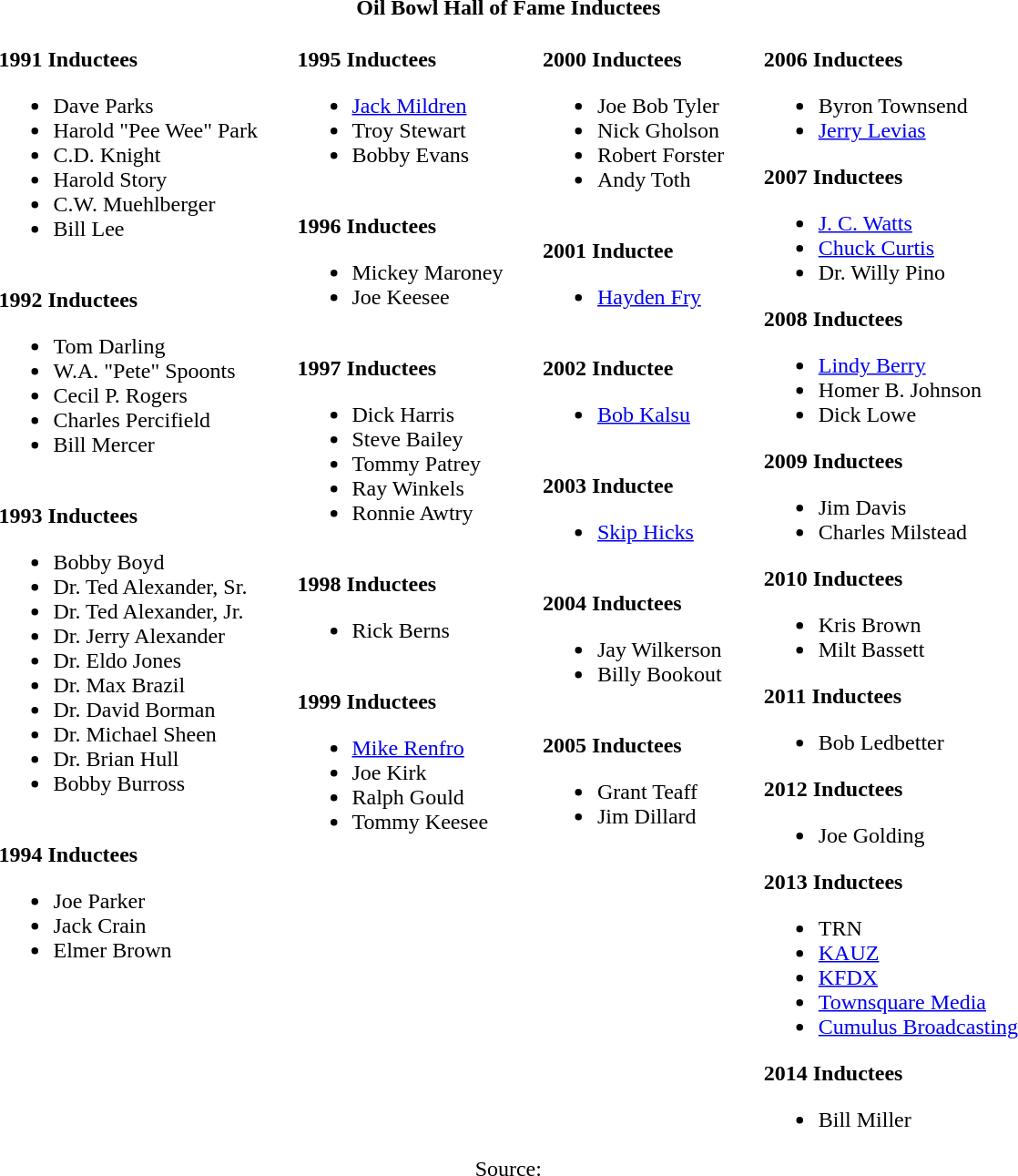<table class="toccolours" style="border-collapse: collapse;">
<tr>
<td colspan="50" style="text-align:center;"><strong>Oil Bowl Hall of Fame Inductees</strong></td>
</tr>
<tr>
<td style="vertical-align:top;"><br><strong>1991 Inductees</strong><ul><li>Dave Parks</li><li>Harold "Pee Wee" Park</li><li>C.D. Knight</li><li>Harold Story</li><li>C.W. Muehlberger</li><li>Bill Lee</li></ul><br>
<strong>1992 Inductees</strong><ul><li>Tom Darling</li><li>W.A. "Pete" Spoonts</li><li>Cecil P. Rogers</li><li>Charles Percifield</li><li>Bill Mercer</li></ul><br>
<strong>1993 Inductees</strong><ul><li>Bobby Boyd</li><li>Dr. Ted Alexander, Sr.</li><li>Dr. Ted Alexander, Jr.</li><li>Dr. Jerry Alexander</li><li>Dr. Eldo Jones</li><li>Dr. Max Brazil</li><li>Dr. David Borman</li><li>Dr. Michael Sheen</li><li>Dr. Brian Hull</li><li>Bobby Burross</li></ul><br>
<strong>1994 Inductees</strong><ul><li>Joe Parker</li><li>Jack Crain</li><li>Elmer Brown</li></ul></td>
<td width="25"> </td>
<td style="vertical-align:top;"><br><strong>1995 Inductees</strong><ul><li><a href='#'>Jack Mildren</a></li><li>Troy Stewart</li><li>Bobby Evans</li></ul><br>
<strong>1996 Inductees</strong><ul><li>Mickey Maroney</li><li>Joe Keesee</li></ul><br>
<strong>1997 Inductees</strong><ul><li>Dick Harris</li><li>Steve Bailey</li><li>Tommy Patrey</li><li>Ray Winkels</li><li>Ronnie Awtry</li></ul><br>
<strong>1998 Inductees</strong><ul><li>Rick Berns</li></ul><br>
<strong>1999 Inductees</strong><ul><li><a href='#'>Mike Renfro</a></li><li>Joe Kirk</li><li>Ralph Gould</li><li>Tommy Keesee</li></ul></td>
<td width="25"> </td>
<td style="vertical-align:top;"><br><strong>2000 Inductees</strong><ul><li>Joe Bob Tyler</li><li>Nick Gholson</li><li>Robert Forster</li><li>Andy Toth</li></ul><br>
<strong>2001 Inductee</strong><ul><li><a href='#'>Hayden Fry</a></li></ul><br>
<strong>2002 Inductee</strong><ul><li><a href='#'>Bob Kalsu</a></li></ul><br>
<strong>2003 Inductee</strong><ul><li><a href='#'>Skip Hicks</a></li></ul><br>
<strong>2004 Inductees</strong><ul><li>Jay Wilkerson</li><li>Billy Bookout</li></ul><br>
<strong>2005 Inductees</strong><ul><li>Grant Teaff</li><li>Jim Dillard</li></ul></td>
<td width="25"> </td>
<td style="vertical-align:top;"><br><strong>2006 Inductees</strong><ul><li>Byron Townsend</li><li><a href='#'>Jerry Levias</a></li></ul><strong>2007 Inductees</strong><ul><li><a href='#'>J. C. Watts</a></li><li><a href='#'>Chuck Curtis</a></li><li>Dr. Willy Pino</li></ul><strong>2008 Inductees</strong><ul><li><a href='#'>Lindy Berry</a></li><li>Homer B. Johnson</li><li>Dick Lowe</li></ul><strong>2009 Inductees</strong><ul><li>Jim Davis</li><li>Charles Milstead</li></ul><strong>2010 Inductees</strong><ul><li>Kris Brown</li><li>Milt Bassett</li></ul><strong>2011 Inductees</strong><ul><li>Bob Ledbetter</li></ul><strong>2012 Inductees</strong><ul><li>Joe Golding</li></ul><strong>2013 Inductees</strong><ul><li>TRN</li><li><a href='#'>KAUZ</a></li><li><a href='#'>KFDX</a></li><li><a href='#'>Townsquare Media</a></li><li><a href='#'>Cumulus Broadcasting</a></li></ul><strong>2014 Inductees</strong><ul><li>Bill Miller</li></ul></td>
</tr>
<tr>
<td colspan="50" style="text-align:center;">Source: </td>
</tr>
</table>
